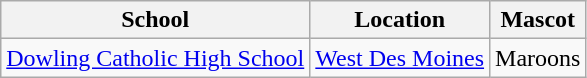<table class="wikitable" border="1">
<tr>
<th>School</th>
<th>Location</th>
<th>Mascot</th>
</tr>
<tr>
<td><a href='#'>Dowling Catholic High School</a></td>
<td><a href='#'>West Des Moines</a></td>
<td>Maroons</td>
</tr>
</table>
